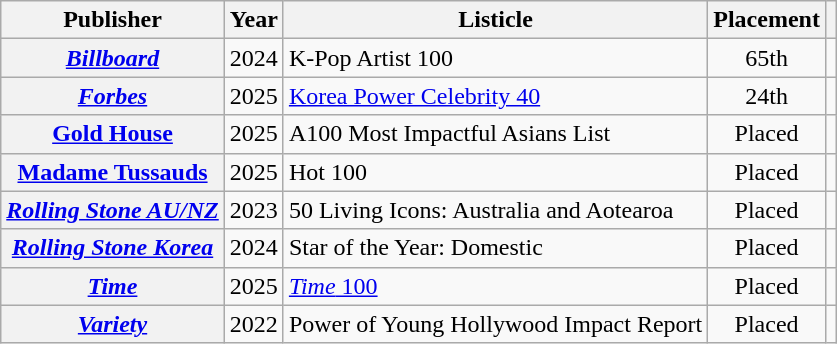<table class="wikitable plainrowheaders sortable" style="text-align:center">
<tr>
<th scope="col">Publisher</th>
<th scope="col">Year</th>
<th scope="col">Listicle</th>
<th scope="col">Placement</th>
<th scope="col" class="unsortable"></th>
</tr>
<tr>
<th scope="row"><em><a href='#'>Billboard</a></em></th>
<td>2024</td>
<td style="text-align:left">K-Pop Artist 100</td>
<td>65th</td>
<td></td>
</tr>
<tr>
<th scope="row"><em><a href='#'>Forbes</a></em></th>
<td>2025</td>
<td style="text-align:left"><a href='#'>Korea Power Celebrity 40</a></td>
<td>24th</td>
<td></td>
</tr>
<tr>
<th scope="row"><a href='#'>Gold House</a></th>
<td>2025</td>
<td style="text-align:left">A100 Most Impactful Asians List</td>
<td>Placed</td>
<td></td>
</tr>
<tr>
<th scope="row"><a href='#'>Madame Tussauds</a></th>
<td>2025</td>
<td style="text-align:left">Hot 100</td>
<td>Placed</td>
<td></td>
</tr>
<tr>
<th scope="row"><em><a href='#'>Rolling Stone AU/NZ</a></em></th>
<td>2023</td>
<td style="text-align:left">50 Living Icons: Australia and Aotearoa</td>
<td>Placed</td>
<td></td>
</tr>
<tr>
<th scope="row"><em><a href='#'>Rolling Stone Korea</a></em></th>
<td>2024</td>
<td style="text-align:left">Star of the Year: Domestic</td>
<td>Placed</td>
<td></td>
</tr>
<tr>
<th scope="row"><em><a href='#'>Time</a></em></th>
<td>2025</td>
<td style="text-align:left"><a href='#'><em>Time</em> 100</a></td>
<td>Placed</td>
<td></td>
</tr>
<tr>
<th scope="row"><em><a href='#'>Variety</a></em></th>
<td>2022</td>
<td style="text-align:left">Power of Young Hollywood Impact Report</td>
<td>Placed</td>
<td></td>
</tr>
</table>
